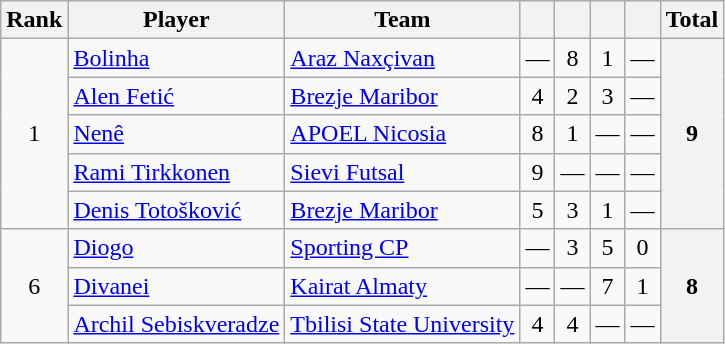<table class="wikitable" style="text-align:center">
<tr>
<th>Rank</th>
<th>Player</th>
<th>Team</th>
<th></th>
<th></th>
<th></th>
<th></th>
<th>Total</th>
</tr>
<tr>
<td rowspan=5>1</td>
<td align=left> <a href='#'>Bolinha</a></td>
<td align=left> <a href='#'>Araz Naxçivan</a></td>
<td>—</td>
<td>8</td>
<td>1</td>
<td>—</td>
<th rowspan=5>9</th>
</tr>
<tr>
<td align=left> <a href='#'>Alen Fetić</a></td>
<td align=left> <a href='#'>Brezje Maribor</a></td>
<td>4</td>
<td>2</td>
<td>3</td>
<td>—</td>
</tr>
<tr>
<td align=left> <a href='#'>Nenê</a></td>
<td align=left> <a href='#'>APOEL Nicosia</a></td>
<td>8</td>
<td>1</td>
<td>—</td>
<td>—</td>
</tr>
<tr>
<td align=left> <a href='#'>Rami Tirkkonen</a></td>
<td align=left> <a href='#'>Sievi Futsal</a></td>
<td>9</td>
<td>—</td>
<td>—</td>
<td>—</td>
</tr>
<tr>
<td align=left> <a href='#'>Denis Totošković</a></td>
<td align=left> <a href='#'>Brezje Maribor</a></td>
<td>5</td>
<td>3</td>
<td>1</td>
<td>—</td>
</tr>
<tr>
<td rowspan=3>6</td>
<td align=left> <a href='#'>Diogo</a></td>
<td align=left> <a href='#'>Sporting CP</a></td>
<td>—</td>
<td>3</td>
<td>5</td>
<td>0</td>
<th rowspan=3>8</th>
</tr>
<tr>
<td align=left> <a href='#'>Divanei</a></td>
<td align=left> <a href='#'>Kairat Almaty</a></td>
<td>—</td>
<td>—</td>
<td>7</td>
<td>1</td>
</tr>
<tr>
<td align=left> <a href='#'>Archil Sebiskveradze</a></td>
<td align=left> <a href='#'>Tbilisi State University</a></td>
<td>4</td>
<td>4</td>
<td>—</td>
<td>—</td>
</tr>
</table>
